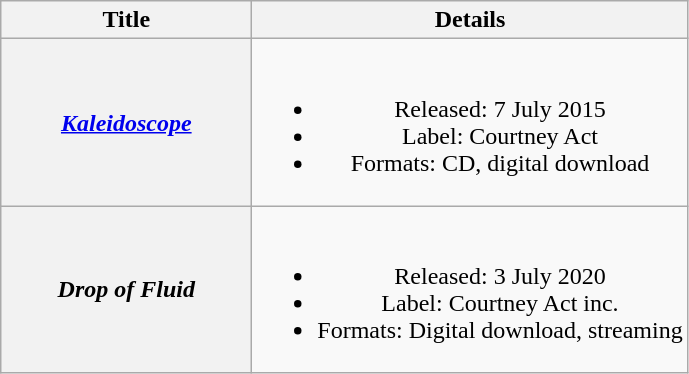<table class="wikitable plainrowheaders" style="text-align:center;">
<tr>
<th style="width:10em;">Title</th>
<th>Details</th>
</tr>
<tr>
<th scope="row"><em><a href='#'>Kaleidoscope</a></em></th>
<td><br><ul><li>Released: 7 July 2015</li><li>Label: Courtney Act</li><li>Formats: CD, digital download</li></ul></td>
</tr>
<tr>
<th scope="row"><em>Drop of Fluid</em></th>
<td><br><ul><li>Released: 3 July 2020</li><li>Label: Courtney Act inc.</li><li>Formats: Digital download, streaming</li></ul></td>
</tr>
</table>
